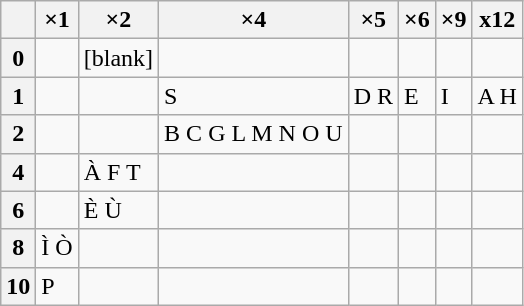<table class="wikitable floatright">
<tr>
<th></th>
<th>×1</th>
<th>×2</th>
<th>×4</th>
<th>×5</th>
<th>×6</th>
<th>×9</th>
<th>x12</th>
</tr>
<tr>
<th>0</th>
<td></td>
<td>[blank]</td>
<td></td>
<td></td>
<td></td>
<td></td>
<td></td>
</tr>
<tr>
<th>1</th>
<td></td>
<td></td>
<td>S</td>
<td>D R</td>
<td>E</td>
<td>I</td>
<td>A H</td>
</tr>
<tr>
<th>2</th>
<td></td>
<td></td>
<td>B C G L M N O U</td>
<td></td>
<td></td>
<td></td>
<td></td>
</tr>
<tr>
<th>4</th>
<td></td>
<td>À F T</td>
<td></td>
<td></td>
<td></td>
<td></td>
<td></td>
</tr>
<tr>
<th>6</th>
<td></td>
<td>È Ù</td>
<td></td>
<td></td>
<td></td>
<td></td>
<td></td>
</tr>
<tr>
<th>8</th>
<td>Ì Ò</td>
<td></td>
<td></td>
<td></td>
<td></td>
<td></td>
<td></td>
</tr>
<tr>
<th>10</th>
<td>P</td>
<td></td>
<td></td>
<td></td>
<td></td>
<td></td>
<td></td>
</tr>
</table>
